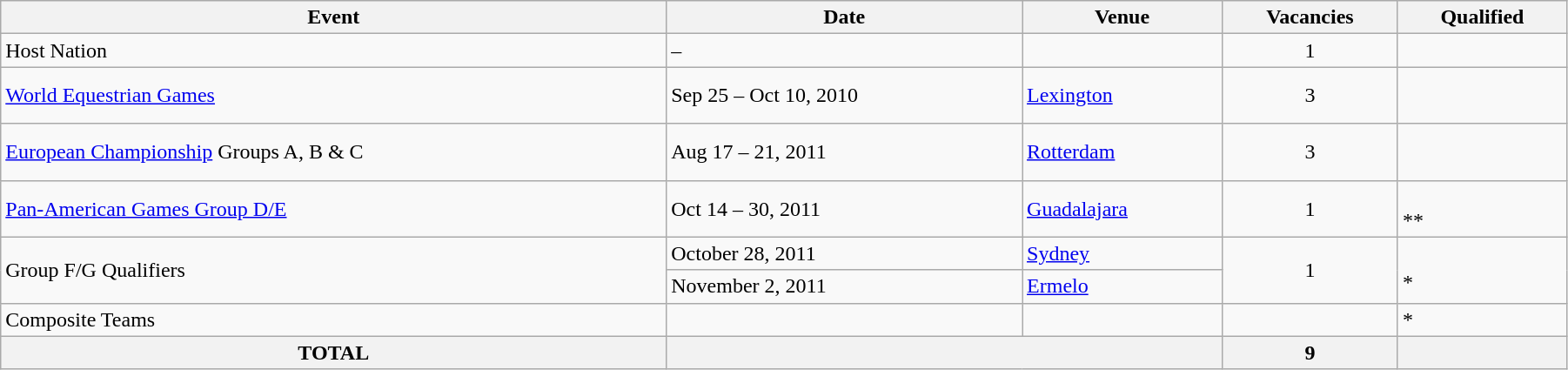<table class="wikitable" width=95%>
<tr>
<th scope="col">Event</th>
<th>Date</th>
<th>Venue</th>
<th>Vacancies</th>
<th>Qualified</th>
</tr>
<tr>
<td>Host Nation</td>
<td>–</td>
<td></td>
<td align="center">1</td>
<td></td>
</tr>
<tr>
<td><a href='#'>World Equestrian Games</a></td>
<td>Sep 25 – Oct 10, 2010</td>
<td> <a href='#'>Lexington</a></td>
<td align="center">3</td>
<td> <br><br></td>
</tr>
<tr>
<td><a href='#'>European Championship</a> Groups A, B & C</td>
<td>Aug 17 – 21, 2011</td>
<td> <a href='#'>Rotterdam</a></td>
<td align="center">3</td>
<td> <br> <br></td>
</tr>
<tr>
<td><a href='#'>Pan-American Games Group D/E</a></td>
<td>Oct 14 – 30, 2011</td>
<td> <a href='#'>Guadalajara</a></td>
<td align="center">1</td>
<td><br><s></s>**</td>
</tr>
<tr>
<td rowspan="2">Group F/G Qualifiers</td>
<td>October 28, 2011</td>
<td> <a href='#'>Sydney</a></td>
<td align="center" rowspan=2>1</td>
<td rowspan=2><br><s></s>*</td>
</tr>
<tr>
<td>November 2, 2011</td>
<td> <a href='#'>Ermelo</a></td>
</tr>
<tr>
<td>Composite Teams</td>
<td></td>
<td></td>
<td></td>
<td>*</td>
</tr>
<tr>
<th>TOTAL</th>
<th colspan="2"></th>
<th>9</th>
<th></th>
</tr>
</table>
